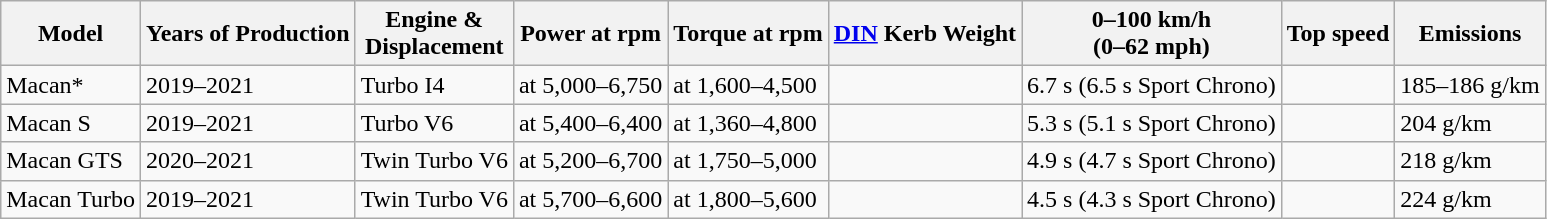<table class="wikitable">
<tr>
<th>Model</th>
<th>Years of Production</th>
<th>Engine &<br>Displacement</th>
<th>Power at rpm</th>
<th>Torque at rpm</th>
<th><a href='#'>DIN</a> Kerb Weight</th>
<th>0–100 km/h<br>(0–62 mph)</th>
<th>Top speed</th>
<th> Emissions</th>
</tr>
<tr>
<td>Macan*</td>
<td>2019–2021</td>
<td> Turbo I4</td>
<td> at 5,000–6,750</td>
<td> at 1,600–4,500</td>
<td></td>
<td>6.7 s (6.5 s Sport Chrono)</td>
<td></td>
<td>185–186 g/km</td>
</tr>
<tr>
<td>Macan S</td>
<td>2019–2021</td>
<td> Turbo V6</td>
<td> at 5,400–6,400</td>
<td> at 1,360–4,800</td>
<td></td>
<td>5.3 s (5.1 s Sport Chrono)</td>
<td></td>
<td>204 g/km</td>
</tr>
<tr>
<td>Macan GTS</td>
<td>2020–2021</td>
<td> Twin Turbo V6</td>
<td> at 5,200–6,700</td>
<td> at 1,750–5,000</td>
<td></td>
<td>4.9 s (4.7 s Sport Chrono)</td>
<td></td>
<td>218 g/km</td>
</tr>
<tr>
<td>Macan Turbo</td>
<td>2019–2021</td>
<td> Twin Turbo V6</td>
<td> at 5,700–6,600</td>
<td> at 1,800–5,600</td>
<td></td>
<td>4.5 s (4.3 s Sport Chrono)</td>
<td></td>
<td>224 g/km</td>
</tr>
</table>
